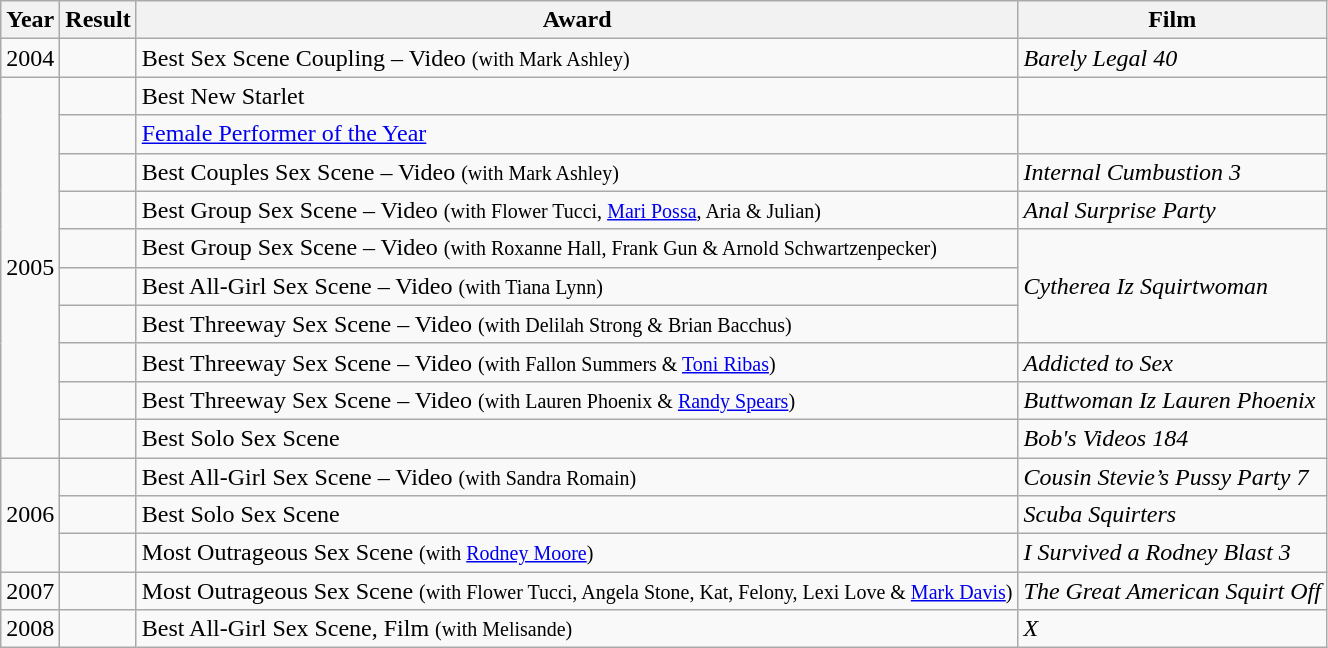<table class="wikitable">
<tr>
<th>Year</th>
<th>Result</th>
<th>Award</th>
<th>Film</th>
</tr>
<tr>
<td>2004</td>
<td></td>
<td>Best Sex Scene Coupling – Video <small>(with Mark Ashley)</small></td>
<td><em>Barely Legal 40</em></td>
</tr>
<tr>
<td rowspan="10">2005</td>
<td></td>
<td>Best New Starlet</td>
<td></td>
</tr>
<tr>
<td></td>
<td><a href='#'>Female Performer of the Year</a></td>
<td></td>
</tr>
<tr>
<td></td>
<td>Best Couples Sex Scene – Video <small>(with Mark Ashley)</small></td>
<td><em>Internal Cumbustion 3</em></td>
</tr>
<tr>
<td></td>
<td>Best Group Sex Scene – Video <small>(with Flower Tucci, <a href='#'>Mari Possa</a>, Aria & Julian)</small></td>
<td><em>Anal Surprise Party</em></td>
</tr>
<tr>
<td></td>
<td>Best Group Sex Scene – Video <small>(with Roxanne Hall, Frank Gun & Arnold Schwartzenpecker)</small></td>
<td rowspan="3"><em>Cytherea Iz Squirtwoman</em></td>
</tr>
<tr>
<td></td>
<td>Best All-Girl Sex Scene – Video <small>(with Tiana Lynn)</small></td>
</tr>
<tr>
<td></td>
<td>Best Threeway Sex Scene – Video <small>(with Delilah Strong & Brian Bacchus)</small></td>
</tr>
<tr>
<td></td>
<td>Best Threeway Sex Scene – Video <small>(with Fallon Summers & <a href='#'>Toni Ribas</a>)</small></td>
<td><em>Addicted to Sex</em></td>
</tr>
<tr>
<td></td>
<td>Best Threeway Sex Scene – Video <small>(with Lauren Phoenix & <a href='#'>Randy Spears</a>)</small></td>
<td><em>Buttwoman Iz Lauren Phoenix</em></td>
</tr>
<tr>
<td></td>
<td>Best Solo Sex Scene</td>
<td><em>Bob's Videos 184</em></td>
</tr>
<tr>
<td rowspan="3">2006</td>
<td></td>
<td>Best All-Girl Sex Scene – Video <small>(with Sandra Romain)</small></td>
<td><em>Cousin Stevie’s Pussy Party 7</em></td>
</tr>
<tr>
<td></td>
<td>Best Solo Sex Scene</td>
<td><em>Scuba Squirters</em></td>
</tr>
<tr>
<td></td>
<td>Most Outrageous Sex Scene <small>(with <a href='#'>Rodney Moore</a>)</small></td>
<td><em>I Survived a Rodney Blast 3</em></td>
</tr>
<tr>
<td>2007</td>
<td></td>
<td>Most Outrageous Sex Scene <small>(with Flower Tucci, Angela Stone, Kat, Felony, Lexi Love & <a href='#'>Mark Davis</a>)</small></td>
<td><em>The Great American Squirt Off</em></td>
</tr>
<tr>
<td>2008</td>
<td></td>
<td>Best All-Girl Sex Scene, Film <small>(with Melisande)</small></td>
<td><em>X</em></td>
</tr>
</table>
